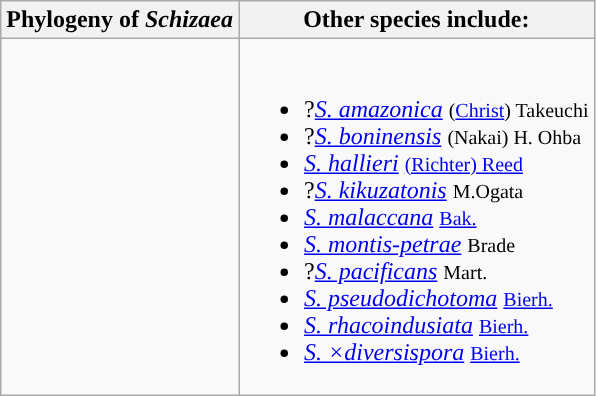<table class="wikitable">
<tr>
<th colspan=1>Phylogeny of <em>Schizaea</em></th>
<th colspan=1>Other species include:</th>
</tr>
<tr>
<td style="vertical-align:top"><br></td>
<td><br><ul><li>?<em><a href='#'>S. amazonica</a></em> <small>(<a href='#'>Christ</a>) Takeuchi</small></li><li>?<em><a href='#'>S. boninensis</a></em> <small>(Nakai) H. Ohba</small></li><li><em><a href='#'>S. hallieri</a></em> <small><a href='#'>(Richter) Reed</a></small></li><li>?<em><a href='#'>S. kikuzatonis</a></em> <small>M.Ogata</small></li><li><em><a href='#'>S. malaccana</a></em> <small><a href='#'>Bak.</a></small></li><li><em><a href='#'>S. montis-petrae</a></em> <small>Brade</small></li><li>?<em><a href='#'>S. pacificans</a></em> <small>Mart.</small></li><li><em><a href='#'>S. pseudodichotoma</a></em> <small><a href='#'>Bierh.</a></small></li><li><em><a href='#'>S. rhacoindusiata</a></em> <small><a href='#'>Bierh.</a></small></li><li><em><a href='#'>S. ×diversispora</a></em> <small><a href='#'>Bierh.</a></small></li></ul></td>
</tr>
</table>
